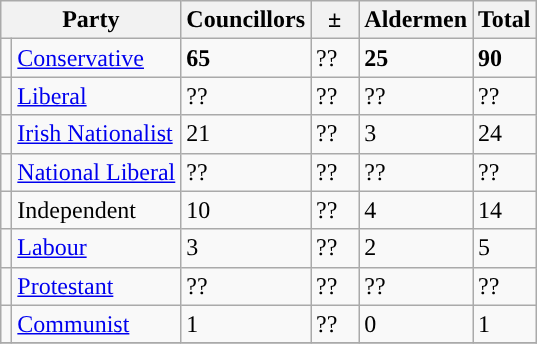<table class="wikitable">
<tr>
<th colspan="2">Party</th>
<th>Councillors</th>
<th>  ±  </th>
<th>Aldermen</th>
<th>Total</th>
</tr>
<tr>
<td style="background-color: "></td>
<td><a href='#'>Conservative</a></td>
<td><strong>65</strong></td>
<td>??</td>
<td><strong>25</strong></td>
<td><strong>90</strong></td>
</tr>
<tr>
<td style="background-color: "></td>
<td><a href='#'>Liberal</a></td>
<td>??</td>
<td>??</td>
<td>??</td>
<td>??</td>
</tr>
<tr>
<td style="background-color: "></td>
<td><a href='#'>Irish Nationalist</a></td>
<td>21</td>
<td>??</td>
<td>3</td>
<td>24</td>
</tr>
<tr>
<td style="background-color: "></td>
<td><a href='#'>National Liberal</a></td>
<td>??</td>
<td>??</td>
<td>??</td>
<td>??</td>
</tr>
<tr>
<td style="background-color: "></td>
<td>Independent</td>
<td>10</td>
<td>??</td>
<td>4</td>
<td>14</td>
</tr>
<tr>
<td style="background-color: "></td>
<td><a href='#'>Labour</a></td>
<td>3</td>
<td>??</td>
<td>2</td>
<td>5</td>
</tr>
<tr>
<td style="background-color: "></td>
<td><a href='#'>Protestant</a></td>
<td>??</td>
<td>??</td>
<td>??</td>
<td>??</td>
</tr>
<tr>
<td style="background-color: "></td>
<td><a href='#'>Communist</a></td>
<td>1</td>
<td>??</td>
<td>0</td>
<td>1</td>
</tr>
<tr>
</tr>
</table>
